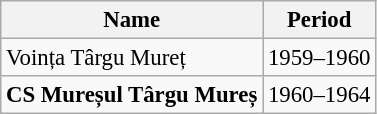<table class="wikitable" style="font-size:95%; text-align: left;">
<tr>
<th>Name</th>
<th>Period</th>
</tr>
<tr>
<td>Voința Târgu Mureț</td>
<td>1959–1960</td>
</tr>
<tr>
<td><strong>CS Mureșul Târgu Mureș</strong></td>
<td>1960–1964</td>
</tr>
</table>
